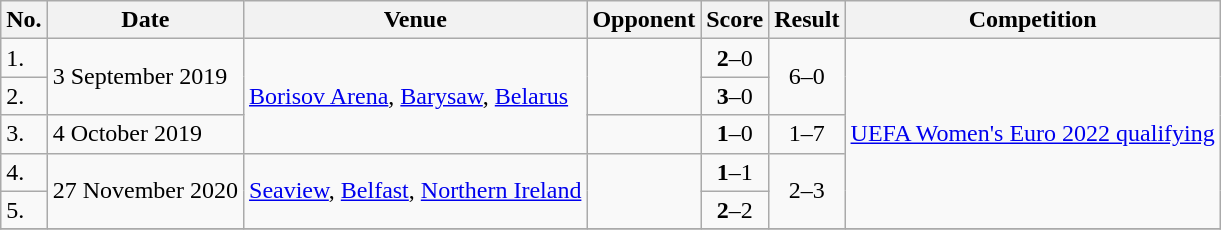<table class="wikitable">
<tr>
<th>No.</th>
<th>Date</th>
<th>Venue</th>
<th>Opponent</th>
<th>Score</th>
<th>Result</th>
<th>Competition</th>
</tr>
<tr>
<td>1.</td>
<td rowspan=2>3 September 2019</td>
<td rowspan=3><a href='#'>Borisov Arena</a>, <a href='#'>Barysaw</a>, <a href='#'>Belarus</a></td>
<td rowspan=2></td>
<td align=center><strong>2</strong>–0</td>
<td rowspan=2 align=center>6–0</td>
<td rowspan=5><a href='#'>UEFA Women's Euro 2022 qualifying</a></td>
</tr>
<tr>
<td>2.</td>
<td align=center><strong>3</strong>–0</td>
</tr>
<tr>
<td>3.</td>
<td>4 October 2019</td>
<td></td>
<td align=center><strong>1</strong>–0</td>
<td align=center>1–7</td>
</tr>
<tr>
<td>4.</td>
<td rowspan=2>27 November 2020</td>
<td rowspan=2><a href='#'>Seaview</a>, <a href='#'>Belfast</a>, <a href='#'>Northern Ireland</a></td>
<td rowspan=2></td>
<td align=center><strong>1</strong>–1</td>
<td rowspan=2 align=center>2–3</td>
</tr>
<tr>
<td>5.</td>
<td align=center><strong>2</strong>–2</td>
</tr>
<tr>
</tr>
</table>
